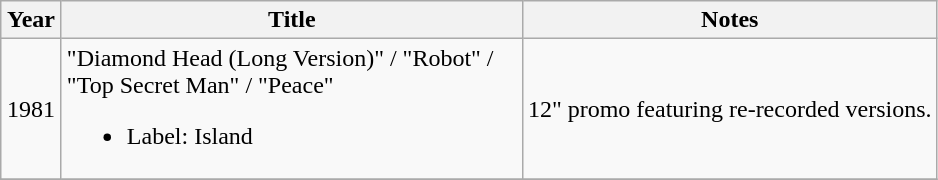<table class="wikitable">
<tr>
<th style="width:33px;">Year</th>
<th style="width:300px;">Title</th>
<th>Notes</th>
</tr>
<tr>
<td style="text-align:center;">1981</td>
<td>"Diamond Head (Long Version)" / "Robot" / "Top Secret Man" / "Peace"<br><ul><li>Label: Island</li></ul></td>
<td>12" promo featuring re-recorded versions.</td>
</tr>
<tr>
</tr>
</table>
